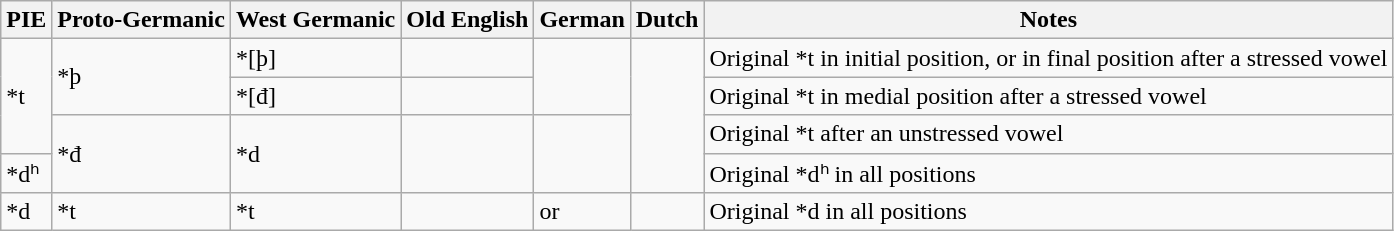<table class="wikitable">
<tr>
<th>PIE</th>
<th>Proto-Germanic</th>
<th>West Germanic</th>
<th>Old English</th>
<th>German</th>
<th>Dutch</th>
<th>Notes</th>
</tr>
<tr>
<td rowspan=3>*t</td>
<td rowspan=2>*þ</td>
<td>*[þ]</td>
<td></td>
<td rowspan=2></td>
<td rowspan=4></td>
<td>Original *t in initial position, or in final position after a stressed vowel</td>
</tr>
<tr>
<td>*[đ]</td>
<td></td>
<td>Original *t in medial position after a stressed vowel</td>
</tr>
<tr>
<td rowspan=2>*đ</td>
<td rowspan=2>*d</td>
<td rowspan=2></td>
<td rowspan=2></td>
<td>Original *t after an unstressed vowel</td>
</tr>
<tr>
<td>*dʰ</td>
<td>Original *dʰ in all positions</td>
</tr>
<tr>
<td>*d</td>
<td>*t</td>
<td>*t</td>
<td></td>
<td> or </td>
<td></td>
<td>Original *d in all positions</td>
</tr>
</table>
